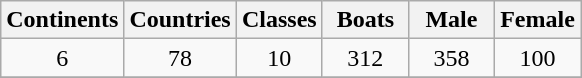<table class="wikitable">
<tr>
<th width=50>Continents</th>
<th width=50>Countries</th>
<th width=50>Classes</th>
<th width=50>Boats</th>
<th width=50>Male</th>
<th width=50>Female</th>
</tr>
<tr>
<td align="center">6</td>
<td align="center">78</td>
<td align="center">10</td>
<td align="center">312</td>
<td align="center">358</td>
<td align="center">100</td>
</tr>
<tr>
</tr>
</table>
